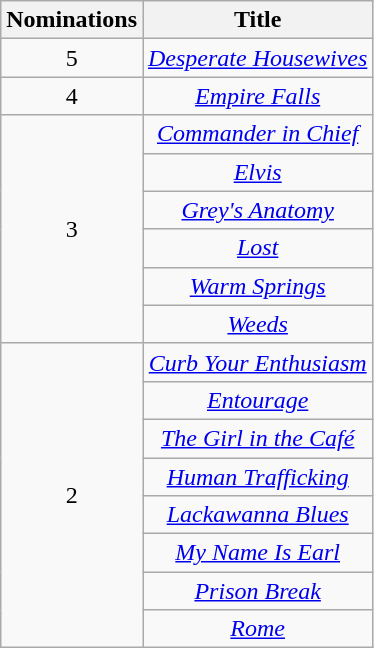<table class="wikitable" style="text-align: center">
<tr>
<th scope="col" width="55">Nominations</th>
<th scope="col" align="center">Title</th>
</tr>
<tr>
<td align="center">5</td>
<td><em><a href='#'>Desperate Housewives</a></em></td>
</tr>
<tr>
<td align="center">4</td>
<td><em><a href='#'>Empire Falls</a></em></td>
</tr>
<tr>
<td rowspan=6 style="text-align:center">3</td>
<td><em><a href='#'>Commander in Chief</a></em></td>
</tr>
<tr>
<td><em><a href='#'>Elvis</a></em></td>
</tr>
<tr>
<td><em><a href='#'>Grey's Anatomy</a></em></td>
</tr>
<tr>
<td><em><a href='#'>Lost</a></em></td>
</tr>
<tr>
<td><em><a href='#'>Warm Springs</a></em></td>
</tr>
<tr>
<td><em><a href='#'>Weeds</a></em></td>
</tr>
<tr>
<td rowspan=8 style="text-align:center">2</td>
<td><em><a href='#'>Curb Your Enthusiasm</a></em></td>
</tr>
<tr>
<td><em><a href='#'>Entourage</a></em></td>
</tr>
<tr>
<td><em><a href='#'>The Girl in the Café</a></em></td>
</tr>
<tr>
<td><em><a href='#'>Human Trafficking</a></em></td>
</tr>
<tr>
<td><em><a href='#'>Lackawanna Blues</a></em></td>
</tr>
<tr>
<td><em><a href='#'>My Name Is Earl</a></em></td>
</tr>
<tr>
<td><em><a href='#'>Prison Break</a></em></td>
</tr>
<tr>
<td><em><a href='#'>Rome</a></em></td>
</tr>
</table>
